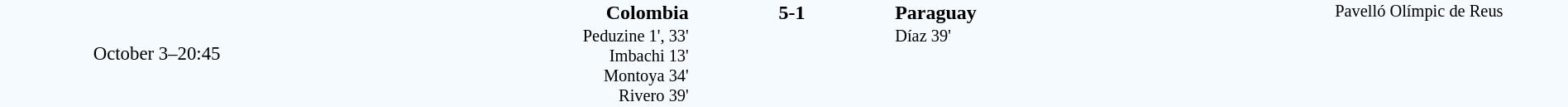<table style="width: 100%; background:#F5FAFF;" cellspacing="0">
<tr>
<td style=font-size:95% align=center rowspan=3 width=20%>October 3–20:45</td>
</tr>
<tr>
<td width=24% align=right><strong>Colombia</strong></td>
<td align=center width=13%><strong>5-1</strong></td>
<td width=24%><strong>Paraguay</strong></td>
<td style=font-size:85% rowspan=3 valign=top align=center>Pavelló Olímpic de Reus</td>
</tr>
<tr style=font-size:85%>
<td align=right valign=top>Peduzine 1', 33'<br>Imbachi 13'<br>Montoya 34'<br>Rivero 39'</td>
<td></td>
<td valign=top>Díaz 39'</td>
</tr>
</table>
